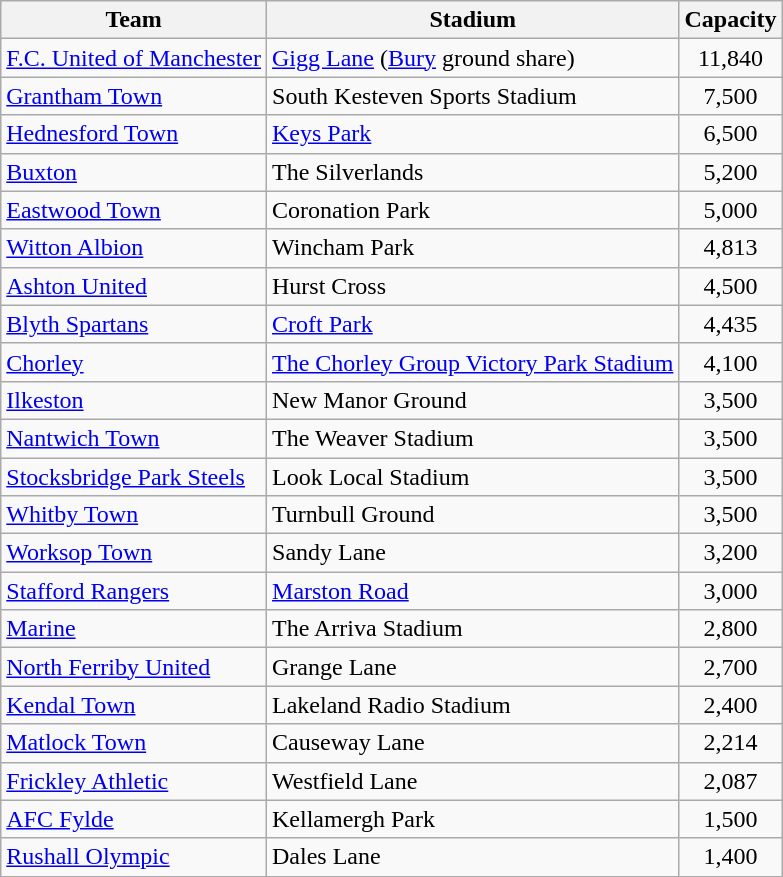<table class="wikitable sortable">
<tr>
<th>Team</th>
<th>Stadium</th>
<th>Capacity</th>
</tr>
<tr>
<td><a href='#'>F.C. United of Manchester</a></td>
<td><a href='#'>Gigg Lane</a> (<a href='#'>Bury</a> ground share)</td>
<td style="text-align:center;">11,840</td>
</tr>
<tr>
<td><a href='#'>Grantham Town</a></td>
<td>South Kesteven Sports Stadium</td>
<td style="text-align:center;">7,500</td>
</tr>
<tr>
<td><a href='#'>Hednesford Town</a></td>
<td><a href='#'>Keys Park</a></td>
<td style="text-align:center;">6,500</td>
</tr>
<tr>
<td><a href='#'>Buxton</a></td>
<td>The Silverlands</td>
<td style="text-align:center;">5,200</td>
</tr>
<tr>
<td><a href='#'>Eastwood Town</a></td>
<td>Coronation Park</td>
<td style="text-align:center;">5,000</td>
</tr>
<tr>
<td><a href='#'>Witton Albion</a></td>
<td>Wincham Park</td>
<td style="text-align:center;">4,813</td>
</tr>
<tr>
<td><a href='#'>Ashton United</a></td>
<td>Hurst Cross</td>
<td style="text-align:center;">4,500</td>
</tr>
<tr>
<td><a href='#'>Blyth Spartans</a></td>
<td><a href='#'>Croft Park</a></td>
<td style="text-align:center;">4,435</td>
</tr>
<tr>
<td><a href='#'>Chorley</a></td>
<td><a href='#'>The Chorley Group Victory Park Stadium</a></td>
<td style="text-align:center;">4,100</td>
</tr>
<tr>
<td><a href='#'>Ilkeston</a></td>
<td>New Manor Ground</td>
<td style="text-align:center;">3,500</td>
</tr>
<tr>
<td><a href='#'>Nantwich Town</a></td>
<td>The Weaver Stadium</td>
<td style="text-align:center;">3,500</td>
</tr>
<tr>
<td><a href='#'>Stocksbridge Park Steels</a></td>
<td>Look Local Stadium</td>
<td style="text-align:center;">3,500</td>
</tr>
<tr>
<td><a href='#'>Whitby Town</a></td>
<td>Turnbull Ground</td>
<td style="text-align:center;">3,500</td>
</tr>
<tr>
<td><a href='#'>Worksop Town</a></td>
<td>Sandy Lane</td>
<td style="text-align:center;">3,200</td>
</tr>
<tr>
<td><a href='#'>Stafford Rangers</a></td>
<td><a href='#'>Marston Road</a></td>
<td style="text-align:center;">3,000</td>
</tr>
<tr>
<td><a href='#'>Marine</a></td>
<td>The Arriva Stadium</td>
<td style="text-align:center;">2,800</td>
</tr>
<tr>
<td><a href='#'>North Ferriby United</a></td>
<td>Grange Lane</td>
<td style="text-align:center;">2,700</td>
</tr>
<tr>
<td><a href='#'>Kendal Town</a></td>
<td>Lakeland Radio Stadium</td>
<td style="text-align:center;">2,400</td>
</tr>
<tr>
<td><a href='#'>Matlock Town</a></td>
<td>Causeway Lane</td>
<td style="text-align:center;">2,214</td>
</tr>
<tr>
<td><a href='#'>Frickley Athletic</a></td>
<td>Westfield Lane</td>
<td style="text-align:center;">2,087</td>
</tr>
<tr>
<td><a href='#'>AFC Fylde</a></td>
<td>Kellamergh Park</td>
<td style="text-align:center;">1,500</td>
</tr>
<tr>
<td><a href='#'>Rushall Olympic</a></td>
<td>Dales Lane</td>
<td style="text-align:center;">1,400</td>
</tr>
</table>
